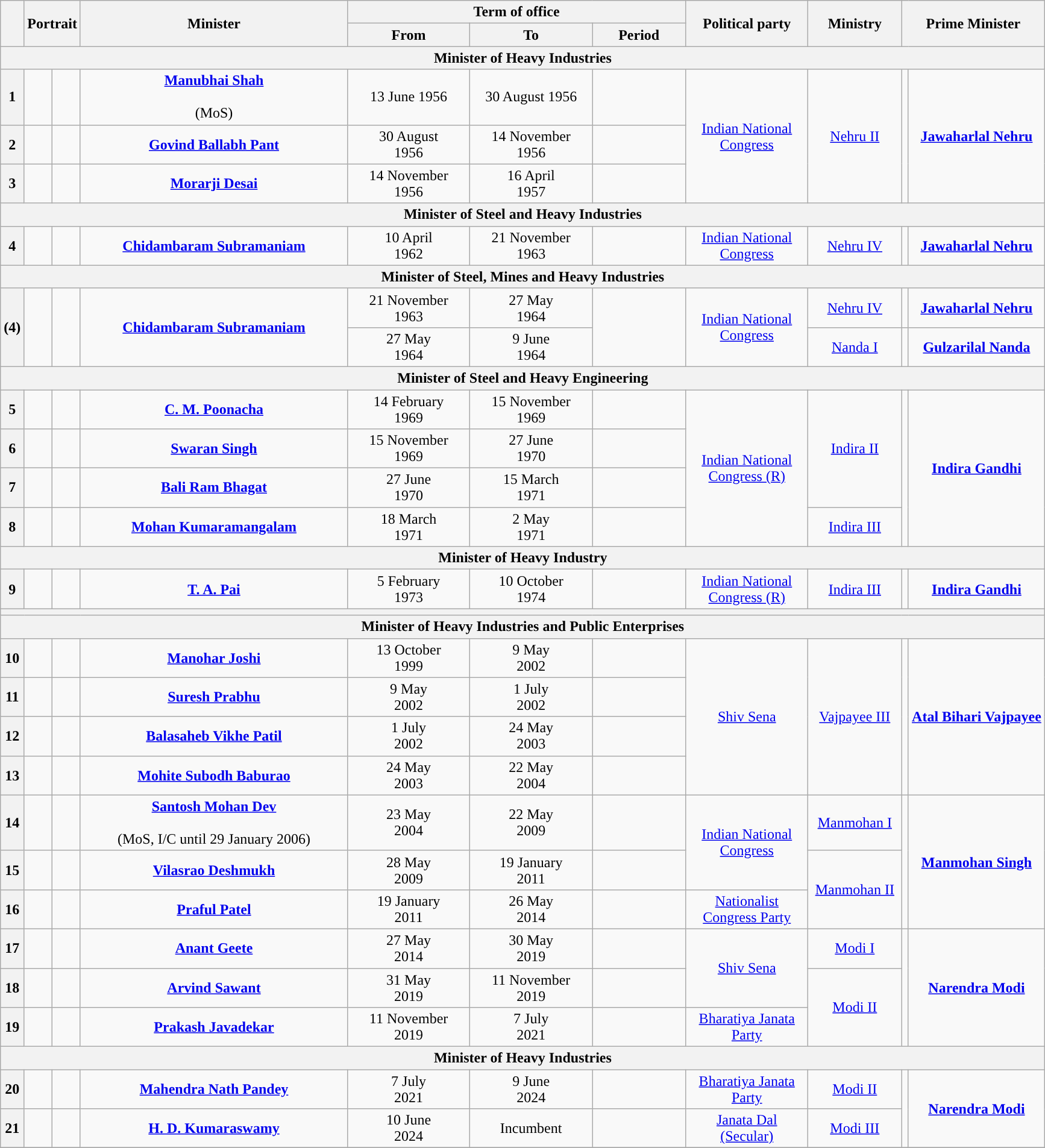<table class="wikitable" style="text-align:center">
<tr>
<th rowspan="2"></th>
<th rowspan="2" colspan="2">Portrait</th>
<th rowspan="2" style="width:18em">Minister<br></th>
<th colspan="3">Term of office</th>
<th rowspan="2" style="width:8em">Political party</th>
<th rowspan="2" style="width:6em">Ministry</th>
<th rowspan="2" colspan="2">Prime Minister</th>
</tr>
<tr>
<th style="width:8em">From</th>
<th style="width:8em">To</th>
<th style="width:6em">Period</th>
</tr>
<tr>
<th colspan="11">Minister of Heavy Industries</th>
</tr>
<tr>
<th>1</th>
<td></td>
<td></td>
<td><strong><a href='#'>Manubhai Shah</a></strong><br><br>(MoS)</td>
<td>13 June 1956</td>
<td>30 August 1956</td>
<td><strong></strong></td>
<td rowspan="3"><a href='#'>Indian National Congress</a></td>
<td rowspan="3"><a href='#'>Nehru II</a></td>
<td rowspan="3"></td>
<td rowspan="3"><strong><a href='#'>Jawaharlal Nehru</a></strong></td>
</tr>
<tr>
<th>2</th>
<td></td>
<td></td>
<td><strong><a href='#'>Govind Ballabh Pant</a></strong><br></td>
<td>30 August<br>1956</td>
<td>14 November<br>1956</td>
<td><strong></strong></td>
</tr>
<tr>
<th>3</th>
<td></td>
<td></td>
<td><strong><a href='#'>Morarji Desai</a></strong><br></td>
<td>14 November<br>1956</td>
<td>16 April<br>1957</td>
<td><strong></strong></td>
</tr>
<tr>
<th colspan="11">Minister of Steel and Heavy Industries</th>
</tr>
<tr>
<th>4</th>
<td></td>
<td></td>
<td><strong><a href='#'>Chidambaram Subramaniam</a></strong><br></td>
<td>10 April<br>1962</td>
<td>21 November<br>1963</td>
<td><strong></strong></td>
<td><a href='#'>Indian National Congress</a></td>
<td><a href='#'>Nehru IV</a></td>
<td></td>
<td><strong><a href='#'>Jawaharlal Nehru</a></strong></td>
</tr>
<tr>
<th colspan="11">Minister of Steel, Mines and Heavy Industries</th>
</tr>
<tr>
<th rowspan="2">(4)</th>
<td rowspan="2"></td>
<td rowspan="2"></td>
<td rowspan="2"><strong><a href='#'>Chidambaram Subramaniam</a></strong><br></td>
<td>21 November<br>1963</td>
<td>27 May<br>1964</td>
<td rowspan="2"><strong></strong></td>
<td rowspan="2"><a href='#'>Indian National Congress</a></td>
<td><a href='#'>Nehru IV</a></td>
<td></td>
<td><strong><a href='#'>Jawaharlal Nehru</a></strong></td>
</tr>
<tr>
<td>27 May<br>1964</td>
<td>9 June<br>1964</td>
<td><a href='#'>Nanda I</a></td>
<td></td>
<td style="width:9em"><strong><a href='#'>Gulzarilal Nanda</a></strong></td>
</tr>
<tr>
<th colspan="11">Minister of Steel and Heavy Engineering</th>
</tr>
<tr>
<th>5</th>
<td></td>
<td></td>
<td><strong><a href='#'>C. M. Poonacha</a></strong><br></td>
<td>14 February<br>1969</td>
<td>15 November<br>1969</td>
<td><strong></strong></td>
<td rowspan="4"><a href='#'>Indian National Congress (R)</a></td>
<td rowspan="3"><a href='#'>Indira II</a></td>
<td rowspan="4"></td>
<td rowspan="4"><strong><a href='#'>Indira Gandhi</a></strong></td>
</tr>
<tr>
<th>6</th>
<td></td>
<td></td>
<td><strong><a href='#'>Swaran Singh</a></strong><br></td>
<td>15 November<br>1969</td>
<td>27 June<br>1970</td>
<td><strong></strong></td>
</tr>
<tr>
<th>7</th>
<td></td>
<td></td>
<td><strong><a href='#'>Bali Ram Bhagat</a></strong><br></td>
<td>27 June<br>1970</td>
<td>15 March<br>1971</td>
<td><strong></strong></td>
</tr>
<tr>
<th>8</th>
<td></td>
<td></td>
<td><strong><a href='#'>Mohan Kumaramangalam</a></strong><br></td>
<td>18 March<br>1971</td>
<td>2 May<br>1971</td>
<td><strong></strong></td>
<td><a href='#'>Indira III</a></td>
</tr>
<tr>
<th colspan="11">Minister of Heavy Industry</th>
</tr>
<tr>
<th>9</th>
<td></td>
<td></td>
<td><strong><a href='#'>T. A. Pai</a></strong><br></td>
<td>5 February<br>1973</td>
<td>10 October<br>1974</td>
<td><strong></strong></td>
<td><a href='#'>Indian National Congress (R)</a></td>
<td><a href='#'>Indira III</a></td>
<td></td>
<td><strong><a href='#'>Indira Gandhi</a></strong></td>
</tr>
<tr>
<th colspan="11"></th>
</tr>
<tr>
<th colspan="11">Minister of Heavy Industries and Public Enterprises</th>
</tr>
<tr>
<th>10</th>
<td></td>
<td></td>
<td><strong><a href='#'>Manohar Joshi</a></strong><br></td>
<td>13 October<br>1999</td>
<td>9 May<br>2002</td>
<td><strong></strong></td>
<td rowspan="4"><a href='#'>Shiv Sena</a></td>
<td rowspan="4"><a href='#'>Vajpayee III</a></td>
<td rowspan="4"></td>
<td rowspan="4"><strong><a href='#'>Atal Bihari Vajpayee</a></strong></td>
</tr>
<tr>
<th>11</th>
<td></td>
<td></td>
<td><strong><a href='#'>Suresh Prabhu</a></strong><br></td>
<td>9 May<br>2002</td>
<td>1 July<br>2002</td>
<td><strong></strong></td>
</tr>
<tr>
<th>12</th>
<td></td>
<td></td>
<td><strong><a href='#'>Balasaheb Vikhe Patil</a></strong><br></td>
<td>1 July<br>2002</td>
<td>24 May<br>2003</td>
<td><strong></strong></td>
</tr>
<tr>
<th>13</th>
<td></td>
<td></td>
<td><strong><a href='#'>Mohite Subodh Baburao</a></strong><br></td>
<td>24 May<br>2003</td>
<td>22 May<br>2004</td>
<td><strong></strong></td>
</tr>
<tr>
<th>14</th>
<td></td>
<td></td>
<td><strong><a href='#'>Santosh Mohan Dev</a></strong><br><br>(MoS, I/C until 29 January 2006)</td>
<td>23 May<br>2004</td>
<td>22 May<br>2009</td>
<td><strong></strong></td>
<td rowspan="2"><a href='#'>Indian National Congress</a></td>
<td><a href='#'>Manmohan I</a></td>
<td rowspan="3"></td>
<td rowspan="3"><strong><a href='#'>Manmohan Singh</a></strong></td>
</tr>
<tr>
<th>15</th>
<td></td>
<td></td>
<td><strong><a href='#'>Vilasrao Deshmukh</a></strong><br></td>
<td>28 May<br>2009</td>
<td>19 January<br>2011</td>
<td><strong></strong></td>
<td rowspan="2"><a href='#'>Manmohan II</a></td>
</tr>
<tr>
<th>16</th>
<td></td>
<td></td>
<td><strong><a href='#'>Praful Patel</a></strong><br></td>
<td>19 January<br>2011</td>
<td>26 May<br>2014</td>
<td><strong></strong></td>
<td><a href='#'>Nationalist Congress Party</a></td>
</tr>
<tr>
<th>17</th>
<td></td>
<td></td>
<td><strong><a href='#'>Anant Geete</a></strong><br></td>
<td>27 May<br>2014</td>
<td>30 May<br>2019</td>
<td><strong></strong></td>
<td rowspan="2"><a href='#'>Shiv Sena</a></td>
<td><a href='#'>Modi I</a></td>
<td rowspan="3"></td>
<td rowspan="3"><strong><a href='#'>Narendra Modi</a></strong></td>
</tr>
<tr>
<th>18</th>
<td></td>
<td></td>
<td><strong><a href='#'>Arvind Sawant</a></strong><br></td>
<td>31 May<br>2019</td>
<td>11 November<br>2019</td>
<td><strong></strong></td>
<td rowspan="2"><a href='#'>Modi II</a></td>
</tr>
<tr>
<th>19</th>
<td></td>
<td></td>
<td><strong><a href='#'>Prakash Javadekar</a></strong><br></td>
<td>11 November<br>2019</td>
<td>7 July<br>2021</td>
<td><strong></strong></td>
<td><a href='#'>Bharatiya Janata Party</a></td>
</tr>
<tr>
<th colspan="11">Minister of Heavy Industries</th>
</tr>
<tr>
<th>20</th>
<td></td>
<td></td>
<td><strong><a href='#'>Mahendra Nath Pandey</a></strong><br></td>
<td>7 July<br>2021</td>
<td>9 June<br>2024</td>
<td><strong></strong></td>
<td><a href='#'>Bharatiya Janata Party</a></td>
<td><a href='#'>Modi II</a></td>
<td rowspan="2"></td>
<td rowspan="2"><strong><a href='#'>Narendra Modi</a></strong></td>
</tr>
<tr>
<th>21</th>
<td></td>
<td></td>
<td><strong><a href='#'>H. D. Kumaraswamy</a></strong><br></td>
<td>10 June<br>2024</td>
<td>Incumbent</td>
<td><strong></strong></td>
<td><a href='#'>Janata Dal (Secular)</a></td>
<td><a href='#'>Modi III</a></td>
</tr>
<tr>
</tr>
</table>
